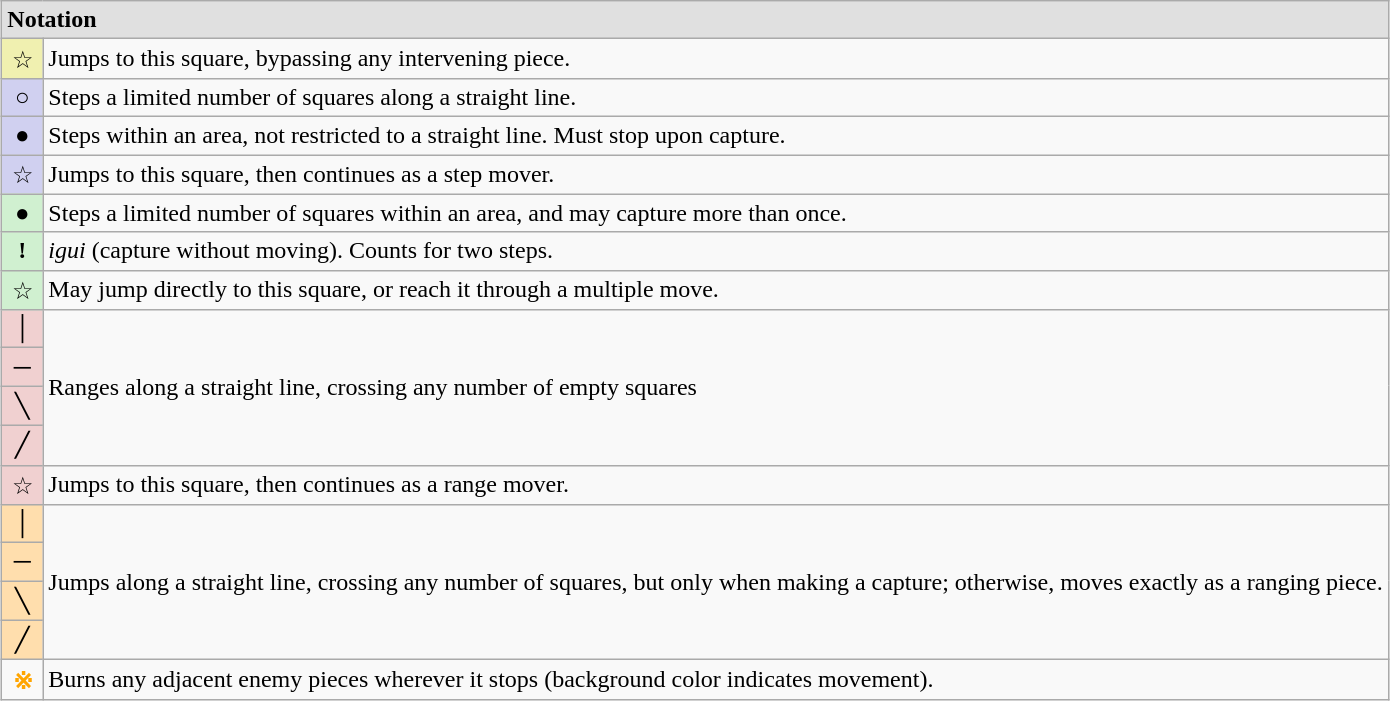<table border="1" class="wikitable" style="margin:1em auto;">
<tr>
<td colspan="2" style="background:#e0e0e0;"><strong>Notation</strong></td>
</tr>
<tr>
<td align=center width="20" style="background:#f0f0b0;">☆</td>
<td>Jumps to this square, bypassing any intervening piece.</td>
</tr>
<tr>
<td align=center width="20" style="background:#d0d0f0;">○</td>
<td>Steps a limited number of squares along a straight line.</td>
</tr>
<tr>
<td align=center width="20" style="background:#d0d0f0;">●</td>
<td>Steps within an area, not restricted to a straight line. Must stop upon capture.</td>
</tr>
<tr>
<td align=center width="20" style="background:#d0d0f0;">☆</td>
<td>Jumps to this square, then continues as a step mover.</td>
</tr>
<tr>
<td align=center width="20" style="background:#d0f0d0;">●</td>
<td>Steps a limited number of squares within an area, and may capture more than once.</td>
</tr>
<tr>
<td align=center width="20" style="background:#d0f0d0;"><strong>!</strong></td>
<td><em>igui</em> (capture without moving). Counts for two steps.</td>
</tr>
<tr>
<td align=center width="20" style="background:#d0f0d0;">☆</td>
<td>May jump directly to this square, or reach it through a multiple move.</td>
</tr>
<tr>
<td align=center width="20" style="background:#f0d0d0;">│</td>
<td rowspan=4>Ranges along a straight line, crossing any number of empty squares</td>
</tr>
<tr>
<td align=center width="20" style="background:#f0d0d0;">─</td>
</tr>
<tr>
<td align=center width="20" style="background:#f0d0d0;">╲</td>
</tr>
<tr>
<td align=center width="20" style="background:#f0d0d0;">╱</td>
</tr>
<tr>
<td align=center width="20" style="background:#f0d0d0;">☆</td>
<td>Jumps to this square, then continues as a range mover.</td>
</tr>
<tr>
<td align=center width="20" style="background:#ffdead;">│</td>
<td rowspan=4>Jumps along a straight line, crossing any number of squares, but only when making a capture; otherwise, moves exactly as a ranging piece.</td>
</tr>
<tr>
<td align=center width="20" style="background:#ffdead;">─</td>
</tr>
<tr>
<td align=center width="20" style="background:#ffdead;">╲</td>
</tr>
<tr>
<td align=center width="20" style="background:#ffdead;">╱</td>
</tr>
<tr>
<td align=center width="20" style="color:orange"><strong>※</strong></td>
<td>Burns any adjacent enemy pieces wherever it stops (background color indicates movement).</td>
</tr>
</table>
